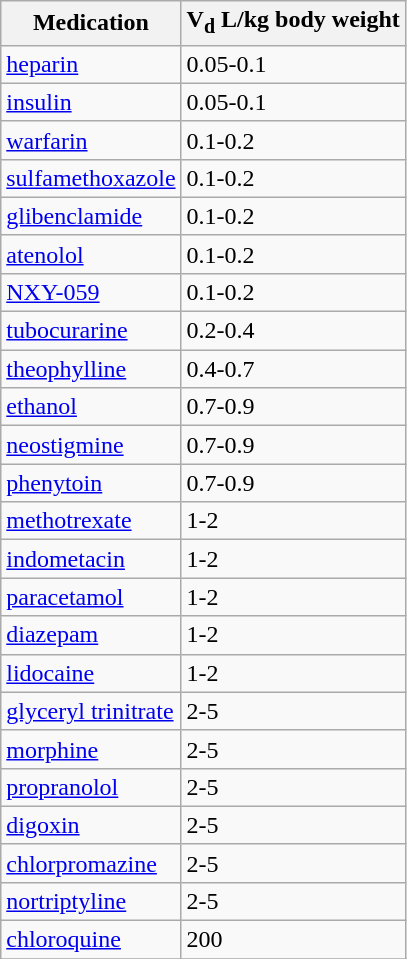<table class="wikitable sortable">
<tr>
<th>Medication</th>
<th>V<sub>d</sub> L/kg body weight</th>
</tr>
<tr>
<td><a href='#'>heparin</a></td>
<td>0.05-0.1</td>
</tr>
<tr>
<td><a href='#'>insulin</a></td>
<td>0.05-0.1</td>
</tr>
<tr>
<td><a href='#'>warfarin</a></td>
<td>0.1-0.2</td>
</tr>
<tr>
<td><a href='#'>sulfamethoxazole</a></td>
<td>0.1-0.2</td>
</tr>
<tr>
<td><a href='#'>glibenclamide</a></td>
<td>0.1-0.2</td>
</tr>
<tr>
<td><a href='#'>atenolol</a></td>
<td>0.1-0.2</td>
</tr>
<tr>
<td><a href='#'>NXY-059</a></td>
<td>0.1-0.2</td>
</tr>
<tr>
<td><a href='#'>tubocurarine</a></td>
<td>0.2-0.4</td>
</tr>
<tr>
<td><a href='#'>theophylline</a></td>
<td>0.4-0.7</td>
</tr>
<tr>
<td><a href='#'>ethanol</a></td>
<td>0.7-0.9</td>
</tr>
<tr>
<td><a href='#'>neostigmine</a></td>
<td>0.7-0.9</td>
</tr>
<tr>
<td><a href='#'>phenytoin</a></td>
<td>0.7-0.9</td>
</tr>
<tr>
<td><a href='#'>methotrexate</a></td>
<td>1-2</td>
</tr>
<tr>
<td><a href='#'>indometacin</a></td>
<td>1-2</td>
</tr>
<tr>
<td><a href='#'>paracetamol</a></td>
<td>1-2</td>
</tr>
<tr>
<td><a href='#'>diazepam</a></td>
<td>1-2</td>
</tr>
<tr>
<td><a href='#'>lidocaine</a></td>
<td>1-2</td>
</tr>
<tr>
<td><a href='#'>glyceryl trinitrate</a></td>
<td>2-5</td>
</tr>
<tr>
<td><a href='#'>morphine</a></td>
<td>2-5</td>
</tr>
<tr>
<td><a href='#'>propranolol</a></td>
<td>2-5</td>
</tr>
<tr>
<td><a href='#'>digoxin</a></td>
<td>2-5</td>
</tr>
<tr>
<td><a href='#'>chlorpromazine</a></td>
<td>2-5</td>
</tr>
<tr>
<td><a href='#'>nortriptyline</a></td>
<td>2-5</td>
</tr>
<tr>
<td><a href='#'>chloroquine</a></td>
<td>200</td>
</tr>
<tr>
</tr>
</table>
